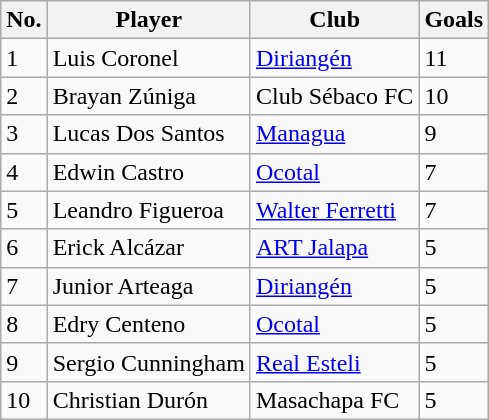<table class="wikitable">
<tr>
<th>No.</th>
<th>Player</th>
<th>Club</th>
<th>Goals</th>
</tr>
<tr>
<td>1</td>
<td> Luis Coronel </td>
<td><a href='#'>Diriangén</a></td>
<td>11</td>
</tr>
<tr>
<td>2</td>
<td> Brayan Zúniga</td>
<td>Club Sébaco FC</td>
<td>10</td>
</tr>
<tr>
<td>3</td>
<td> Lucas Dos Santos</td>
<td><a href='#'>Managua</a></td>
<td>9</td>
</tr>
<tr>
<td>4</td>
<td> Edwin Castro</td>
<td><a href='#'>Ocotal</a></td>
<td>7</td>
</tr>
<tr>
<td>5</td>
<td> Leandro Figueroa</td>
<td><a href='#'>Walter Ferretti</a></td>
<td>7</td>
</tr>
<tr>
<td>6</td>
<td>  Erick Alcázar</td>
<td><a href='#'>ART Jalapa</a></td>
<td>5</td>
</tr>
<tr>
<td>7</td>
<td> Junior Arteaga</td>
<td><a href='#'>Diriangén</a></td>
<td>5</td>
</tr>
<tr>
<td>8</td>
<td> Edry Centeno</td>
<td><a href='#'>Ocotal</a></td>
<td>5</td>
</tr>
<tr>
<td>9</td>
<td> Sergio Cunningham</td>
<td><a href='#'>Real Esteli</a></td>
<td>5</td>
</tr>
<tr>
<td>10</td>
<td> Christian Durón</td>
<td>Masachapa FC</td>
<td>5</td>
</tr>
</table>
